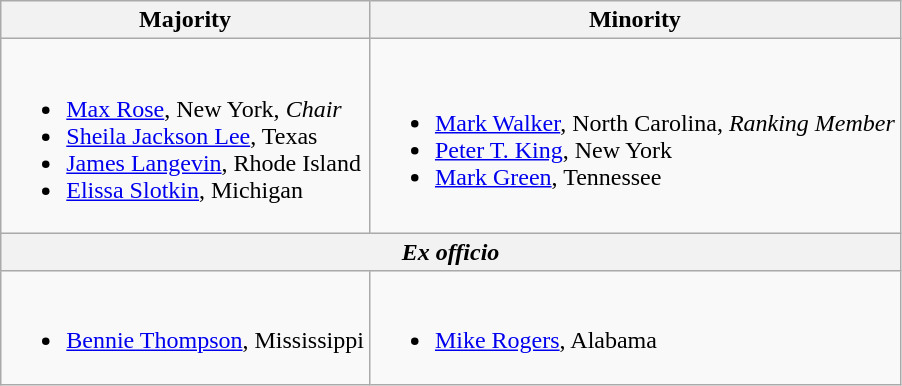<table class=wikitable>
<tr>
<th>Majority</th>
<th>Minority</th>
</tr>
<tr>
<td><br><ul><li><a href='#'>Max Rose</a>, New York, <em>Chair</em></li><li><a href='#'>Sheila Jackson Lee</a>, Texas</li><li><a href='#'>James Langevin</a>, Rhode Island</li><li><a href='#'>Elissa Slotkin</a>, Michigan</li></ul></td>
<td><br><ul><li><a href='#'>Mark Walker</a>, North Carolina, <em>Ranking Member</em></li><li><a href='#'>Peter T. King</a>, New York</li><li><a href='#'>Mark Green</a>, Tennessee</li></ul></td>
</tr>
<tr>
<th colspan=2><em>Ex officio</em></th>
</tr>
<tr>
<td><br><ul><li><a href='#'>Bennie Thompson</a>, Mississippi</li></ul></td>
<td><br><ul><li><a href='#'>Mike Rogers</a>, Alabama</li></ul></td>
</tr>
</table>
